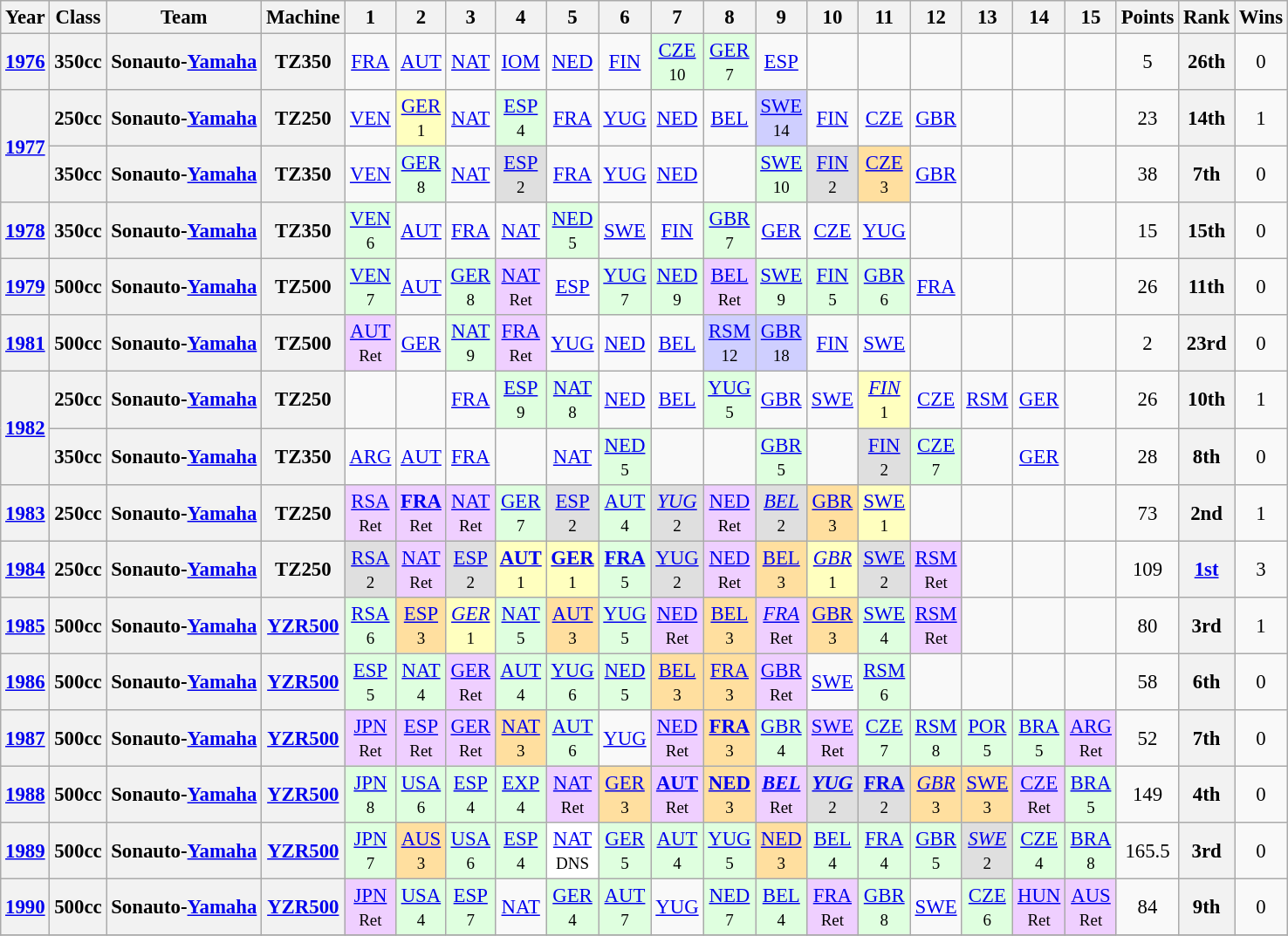<table class="wikitable" style="text-align:center; font-size:95%">
<tr>
<th>Year</th>
<th>Class</th>
<th>Team</th>
<th>Machine</th>
<th>1</th>
<th>2</th>
<th>3</th>
<th>4</th>
<th>5</th>
<th>6</th>
<th>7</th>
<th>8</th>
<th>9</th>
<th>10</th>
<th>11</th>
<th>12</th>
<th>13</th>
<th>14</th>
<th>15</th>
<th>Points</th>
<th>Rank</th>
<th>Wins</th>
</tr>
<tr>
<th><a href='#'>1976</a></th>
<th>350cc</th>
<th>Sonauto-<a href='#'>Yamaha</a></th>
<th>TZ350</th>
<td><a href='#'>FRA</a><br><small></small></td>
<td><a href='#'>AUT</a><br><small></small></td>
<td><a href='#'>NAT</a><br><small></small></td>
<td><a href='#'>IOM</a><br><small></small></td>
<td><a href='#'>NED</a><br><small></small></td>
<td><a href='#'>FIN</a><br><small></small></td>
<td style="background:#DFFFDF;"><a href='#'>CZE</a><br><small>10</small></td>
<td style="background:#DFFFDF;"><a href='#'>GER</a><br><small>7</small></td>
<td><a href='#'>ESP</a><br><small></small></td>
<td></td>
<td></td>
<td></td>
<td></td>
<td></td>
<td></td>
<td>5</td>
<th>26th</th>
<td>0</td>
</tr>
<tr>
<th rowspan=2><a href='#'>1977</a></th>
<th>250cc</th>
<th>Sonauto-<a href='#'>Yamaha</a></th>
<th>TZ250</th>
<td><a href='#'>VEN</a><br><small></small></td>
<td style="background:#FFFFBF;"><a href='#'>GER</a><br><small>1</small></td>
<td><a href='#'>NAT</a><br><small></small></td>
<td style="background:#DFFFDF;"><a href='#'>ESP</a><br><small>4</small></td>
<td><a href='#'>FRA</a><br><small></small></td>
<td><a href='#'>YUG</a><br><small></small></td>
<td><a href='#'>NED</a><br><small></small></td>
<td><a href='#'>BEL</a><br><small></small></td>
<td style="background:#cfcfff;"><a href='#'>SWE</a><br><small>14</small></td>
<td><a href='#'>FIN</a><br><small></small></td>
<td><a href='#'>CZE</a><br><small></small></td>
<td><a href='#'>GBR</a><br><small></small></td>
<td></td>
<td></td>
<td></td>
<td>23</td>
<th>14th</th>
<td>1</td>
</tr>
<tr>
<th>350cc</th>
<th>Sonauto-<a href='#'>Yamaha</a></th>
<th>TZ350</th>
<td><a href='#'>VEN</a><br><small></small></td>
<td style="background:#DFFFDF;"><a href='#'>GER</a><br><small>8</small></td>
<td><a href='#'>NAT</a><br><small></small></td>
<td style="background:#DFDFDF;"><a href='#'>ESP</a><br><small>2</small></td>
<td><a href='#'>FRA</a><br><small></small></td>
<td><a href='#'>YUG</a><br><small></small></td>
<td><a href='#'>NED</a><br><small></small></td>
<td></td>
<td style="background:#DFFFDF;"><a href='#'>SWE</a><br><small>10</small></td>
<td style="background:#DFDFDF;"><a href='#'>FIN</a><br><small>2</small></td>
<td style="background:#FFDF9F;"><a href='#'>CZE</a><br><small>3</small></td>
<td><a href='#'>GBR</a><br><small></small></td>
<td></td>
<td></td>
<td></td>
<td>38</td>
<th>7th</th>
<td>0</td>
</tr>
<tr>
<th><a href='#'>1978</a></th>
<th>350cc</th>
<th>Sonauto-<a href='#'>Yamaha</a></th>
<th>TZ350</th>
<td style="background:#DFFFDF;"><a href='#'>VEN</a><br><small>6</small></td>
<td><a href='#'>AUT</a><br><small></small></td>
<td><a href='#'>FRA</a><br><small></small></td>
<td><a href='#'>NAT</a><br><small></small></td>
<td style="background:#DFFFDF;"><a href='#'>NED</a><br><small>5</small></td>
<td><a href='#'>SWE</a><br><small></small></td>
<td><a href='#'>FIN</a><br><small></small></td>
<td style="background:#DFFFDF;"><a href='#'>GBR</a><br><small>7</small></td>
<td><a href='#'>GER</a><br><small></small></td>
<td><a href='#'>CZE</a><br><small></small></td>
<td><a href='#'>YUG</a><br><small></small></td>
<td></td>
<td></td>
<td></td>
<td></td>
<td>15</td>
<th>15th</th>
<td>0</td>
</tr>
<tr>
<th><a href='#'>1979</a></th>
<th>500cc</th>
<th>Sonauto-<a href='#'>Yamaha</a></th>
<th>TZ500</th>
<td style="background:#DFFFDF;"><a href='#'>VEN</a><br><small>7</small></td>
<td><a href='#'>AUT</a><br><small></small></td>
<td style="background:#DFFFDF;"><a href='#'>GER</a><br><small>8</small></td>
<td style="background:#EFCFFF;"><a href='#'>NAT</a><br><small>Ret</small></td>
<td><a href='#'>ESP</a><br><small></small></td>
<td style="background:#DFFFDF;"><a href='#'>YUG</a><br><small>7</small></td>
<td style="background:#DFFFDF;"><a href='#'>NED</a><br><small>9</small></td>
<td style="background:#EFCFFF;"><a href='#'>BEL</a><br><small>Ret</small></td>
<td style="background:#DFFFDF;"><a href='#'>SWE</a><br><small>9</small></td>
<td style="background:#DFFFDF;"><a href='#'>FIN</a><br><small>5</small></td>
<td style="background:#DFFFDF;"><a href='#'>GBR</a><br><small>6</small></td>
<td><a href='#'>FRA</a><br><small></small></td>
<td></td>
<td></td>
<td></td>
<td>26</td>
<th>11th</th>
<td>0</td>
</tr>
<tr>
<th><a href='#'>1981</a></th>
<th>500cc</th>
<th>Sonauto-<a href='#'>Yamaha</a></th>
<th>TZ500</th>
<td style="background:#EFCFFF;"><a href='#'>AUT</a><br><small>Ret</small></td>
<td><a href='#'>GER</a><br><small></small></td>
<td style="background:#DFFFDF;"><a href='#'>NAT</a><br><small>9</small></td>
<td style="background:#EFCFFF;"><a href='#'>FRA</a><br><small>Ret</small></td>
<td><a href='#'>YUG</a><br><small></small></td>
<td><a href='#'>NED</a><br><small></small></td>
<td><a href='#'>BEL</a><br><small></small></td>
<td style="background:#CFCFFF;"><a href='#'>RSM</a><br><small>12</small></td>
<td style="background:#CFCFFF;"><a href='#'>GBR</a><br><small>18</small></td>
<td><a href='#'>FIN</a><br><small></small></td>
<td><a href='#'>SWE</a><br><small></small></td>
<td></td>
<td></td>
<td></td>
<td></td>
<td>2</td>
<th>23rd</th>
<td>0</td>
</tr>
<tr>
<th rowspan=2><a href='#'>1982</a></th>
<th>250cc</th>
<th>Sonauto-<a href='#'>Yamaha</a></th>
<th>TZ250</th>
<td></td>
<td></td>
<td><a href='#'>FRA</a><br><small></small></td>
<td style="background:#DFFFDF;"><a href='#'>ESP</a><br><small>9</small></td>
<td style="background:#DFFFDF;"><a href='#'>NAT</a><br><small>8</small></td>
<td><a href='#'>NED</a><br><small></small></td>
<td><a href='#'>BEL</a><br><small></small></td>
<td style="background:#DFFFDF;"><a href='#'>YUG</a><br><small>5</small></td>
<td><a href='#'>GBR</a><br><small></small></td>
<td><a href='#'>SWE</a><br><small></small></td>
<td style="background:#FFFFBF;"><em><a href='#'>FIN</a></em><br><small>1</small></td>
<td><a href='#'>CZE</a><br><small></small></td>
<td><a href='#'>RSM</a><br><small></small></td>
<td><a href='#'>GER</a><br><small></small></td>
<td></td>
<td>26</td>
<th>10th</th>
<td>1</td>
</tr>
<tr>
<th>350cc</th>
<th>Sonauto-<a href='#'>Yamaha</a></th>
<th>TZ350</th>
<td><a href='#'>ARG</a><br><small></small></td>
<td><a href='#'>AUT</a><br><small></small></td>
<td><a href='#'>FRA</a><br><small></small></td>
<td></td>
<td><a href='#'>NAT</a><br><small></small></td>
<td style="background:#DFFFDF;"><a href='#'>NED</a><br><small>5</small></td>
<td></td>
<td></td>
<td style="background:#DFFFDF;"><a href='#'>GBR</a><br><small>5</small></td>
<td></td>
<td style="background:#DFDFDF;"><a href='#'>FIN</a><br><small>2</small></td>
<td style="background:#DFFFDF;"><a href='#'>CZE</a><br><small>7</small></td>
<td></td>
<td><a href='#'>GER</a><br><small></small></td>
<td></td>
<td>28</td>
<th>8th</th>
<td>0</td>
</tr>
<tr>
<th><a href='#'>1983</a></th>
<th>250cc</th>
<th>Sonauto-<a href='#'>Yamaha</a></th>
<th>TZ250</th>
<td style="background:#EFCFFF;"><a href='#'>RSA</a><br><small>Ret</small></td>
<td style="background:#EFCFFF;"><strong><a href='#'>FRA</a></strong><br><small>Ret</small></td>
<td style="background:#EFCFFF;"><a href='#'>NAT</a><br><small>Ret</small></td>
<td style="background:#DFFFDF;"><a href='#'>GER</a><br><small>7</small></td>
<td style="background:#DFDFDF;"><a href='#'>ESP</a><br><small>2</small></td>
<td style="background:#DFFFDF;"><a href='#'>AUT</a><br><small>4</small></td>
<td style="background:#DFDFDF;"><em><a href='#'>YUG</a></em><br><small>2</small></td>
<td style="background:#EFCFFF;"><a href='#'>NED</a><br><small>Ret</small></td>
<td style="background:#DFDFDF;"><em><a href='#'>BEL</a></em><br><small>2</small></td>
<td style="background:#FFDF9F;"><a href='#'>GBR</a><br><small>3</small></td>
<td style="background:#FFFFBF;"><a href='#'>SWE</a><br><small>1</small></td>
<td></td>
<td></td>
<td></td>
<td></td>
<td>73</td>
<th>2nd</th>
<td>1</td>
</tr>
<tr>
<th><a href='#'>1984</a></th>
<th>250cc</th>
<th>Sonauto-<a href='#'>Yamaha</a></th>
<th>TZ250</th>
<td style="background:#DFDFDF;"><a href='#'>RSA</a><br><small>2</small></td>
<td style="background:#EFCFFF;"><a href='#'>NAT</a><br><small>Ret</small></td>
<td style="background:#DFDFDF;"><a href='#'>ESP</a><br><small>2</small></td>
<td style="background:#FFFFBF;"><strong><a href='#'>AUT</a></strong><br><small>1</small></td>
<td style="background:#FFFFBF;"><strong><a href='#'>GER</a></strong><br><small>1</small></td>
<td style="background:#DFFFDF;"><strong><a href='#'>FRA</a></strong><br><small>5</small></td>
<td style="background:#DFDFDF;"><a href='#'>YUG</a><br><small>2</small></td>
<td style="background:#EFCFFF;"><a href='#'>NED</a><br><small>Ret</small></td>
<td style="background:#FFDF9F;"><a href='#'>BEL</a><br><small>3</small></td>
<td style="background:#FFFFBF;"><em><a href='#'>GBR</a></em><br><small>1</small></td>
<td style="background:#DFDFDF;"><a href='#'>SWE</a><br><small>2</small></td>
<td style="background:#EFCFFF;"><a href='#'>RSM</a><br><small>Ret</small></td>
<td></td>
<td></td>
<td></td>
<td>109</td>
<th><a href='#'>1st</a></th>
<td>3</td>
</tr>
<tr>
<th><a href='#'>1985</a></th>
<th>500cc</th>
<th>Sonauto-<a href='#'>Yamaha</a></th>
<th><a href='#'>YZR500</a></th>
<td style="background:#DFFFDF;"><a href='#'>RSA</a><br><small>6</small></td>
<td style="background:#FFDF9F;"><a href='#'>ESP</a><br><small>3</small></td>
<td style="background:#FFFFBF;"><em><a href='#'>GER</a></em><br><small>1</small></td>
<td style="background:#DFFFDF;"><a href='#'>NAT</a><br><small>5</small></td>
<td style="background:#FFDF9F;"><a href='#'>AUT</a><br><small>3</small></td>
<td style="background:#DFFFDF;"><a href='#'>YUG</a><br><small>5</small></td>
<td style="background:#EFCFFF;"><a href='#'>NED</a><br><small>Ret</small></td>
<td style="background:#FFDF9F;"><a href='#'>BEL</a><br><small>3</small></td>
<td style="background:#EFCFFF;"><em><a href='#'>FRA</a></em><br><small>Ret</small></td>
<td style="background:#FFDF9F;"><a href='#'>GBR</a><br><small>3</small></td>
<td style="background:#DFFFDF;"><a href='#'>SWE</a><br><small>4</small></td>
<td style="background:#EFCFFF;"><a href='#'>RSM</a><br><small>Ret</small></td>
<td></td>
<td></td>
<td></td>
<td>80</td>
<th>3rd</th>
<td>1</td>
</tr>
<tr>
<th><a href='#'>1986</a></th>
<th>500cc</th>
<th>Sonauto-<a href='#'>Yamaha</a></th>
<th><a href='#'>YZR500</a></th>
<td style="background:#DFFFDF;"><a href='#'>ESP</a><br><small>5</small></td>
<td style="background:#DFFFDF;"><a href='#'>NAT</a><br><small>4</small></td>
<td style="background:#EFCFFF;"><a href='#'>GER</a><br><small>Ret</small></td>
<td style="background:#DFFFDF;"><a href='#'>AUT</a><br><small>4</small></td>
<td style="background:#DFFFDF;"><a href='#'>YUG</a><br><small>6</small></td>
<td style="background:#DFFFDF;"><a href='#'>NED</a><br><small>5</small></td>
<td style="background:#FFDF9F;"><a href='#'>BEL</a><br><small>3</small></td>
<td style="background:#FFDF9F;"><a href='#'>FRA</a><br><small>3</small></td>
<td style="background:#EFCFFF;"><a href='#'>GBR</a><br><small>Ret</small></td>
<td><a href='#'>SWE</a><br><small></small></td>
<td style="background:#DFFFDF;"><a href='#'>RSM</a><br><small>6</small></td>
<td></td>
<td></td>
<td></td>
<td></td>
<td>58</td>
<th>6th</th>
<td>0</td>
</tr>
<tr>
<th><a href='#'>1987</a></th>
<th>500cc</th>
<th>Sonauto-<a href='#'>Yamaha</a></th>
<th><a href='#'>YZR500</a></th>
<td style="background:#EFCFFF;"><a href='#'>JPN</a><br><small>Ret</small></td>
<td style="background:#EFCFFF;"><a href='#'>ESP</a><br><small>Ret</small></td>
<td style="background:#EFCFFF;"><a href='#'>GER</a><br><small>Ret</small></td>
<td style="background:#FFDF9F;"><a href='#'>NAT</a><br><small>3</small></td>
<td style="background:#DFFFDF;"><a href='#'>AUT</a><br><small>6</small></td>
<td><a href='#'>YUG</a><br><small></small></td>
<td style="background:#EFCFFF;"><a href='#'>NED</a><br><small>Ret</small></td>
<td style="background:#FFDF9F;"><strong><a href='#'>FRA</a></strong><br><small>3</small></td>
<td style="background:#DFFFDF;"><a href='#'>GBR</a><br><small>4</small></td>
<td style="background:#EFCFFF;"><a href='#'>SWE</a><br><small>Ret</small></td>
<td style="background:#DFFFDF;"><a href='#'>CZE</a><br><small>7</small></td>
<td style="background:#DFFFDF;"><a href='#'>RSM</a><br><small>8</small></td>
<td style="background:#DFFFDF;"><a href='#'>POR</a><br><small>5</small></td>
<td style="background:#DFFFDF;"><a href='#'>BRA</a><br><small>5</small></td>
<td style="background:#EFCFFF;"><a href='#'>ARG</a><br><small>Ret</small></td>
<td>52</td>
<th>7th</th>
<td>0</td>
</tr>
<tr>
<th><a href='#'>1988</a></th>
<th>500cc</th>
<th>Sonauto-<a href='#'>Yamaha</a></th>
<th><a href='#'>YZR500</a></th>
<td style="background:#DFFFDF;"><a href='#'>JPN</a><br><small>8</small></td>
<td style="background:#DFFFDF;"><a href='#'>USA</a><br><small>6</small></td>
<td style="background:#DFFFDF;"><a href='#'>ESP</a><br><small>4</small></td>
<td style="background:#DFFFDF;"><a href='#'>EXP</a><br><small>4</small></td>
<td style="background:#EFCFFF;"><a href='#'>NAT</a><br><small>Ret</small></td>
<td style="background:#FFDF9F;"><a href='#'>GER</a><br><small>3</small></td>
<td style="background:#EFCFFF;"><strong><a href='#'>AUT</a></strong><br><small>Ret</small></td>
<td style="background:#FFDF9F;"><strong><a href='#'>NED</a></strong><br><small>3</small></td>
<td style="background:#EFCFFF;"><strong><em><a href='#'>BEL</a></em></strong><br><small>Ret</small></td>
<td style="background:#DFDFDF;"><strong><em><a href='#'>YUG</a></em></strong><br><small>2</small></td>
<td style="background:#DFDFDF;"><strong><a href='#'>FRA</a></strong><br><small>2</small></td>
<td style="background:#FFDF9F;"><em><a href='#'>GBR</a></em><br><small>3</small></td>
<td style="background:#FFDF9F;"><a href='#'>SWE</a><br><small>3</small></td>
<td style="background:#EFCFFF;"><a href='#'>CZE</a><br><small>Ret</small></td>
<td style="background:#DFFFDF;"><a href='#'>BRA</a><br><small>5</small></td>
<td>149</td>
<th>4th</th>
<td>0</td>
</tr>
<tr>
<th><a href='#'>1989</a></th>
<th>500cc</th>
<th>Sonauto-<a href='#'>Yamaha</a></th>
<th><a href='#'>YZR500</a></th>
<td style="background:#DFFFDF;"><a href='#'>JPN</a><br><small>7</small></td>
<td style="background:#FFDF9F;"><a href='#'>AUS</a><br><small>3</small></td>
<td style="background:#DFFFDF;"><a href='#'>USA</a><br><small>6</small></td>
<td style="background:#DFFFDF;"><a href='#'>ESP</a><br><small>4</small></td>
<td style="background:#ffffff;"><a href='#'>NAT</a><br><small>DNS</small></td>
<td style="background:#DFFFDF;"><a href='#'>GER</a><br><small>5</small></td>
<td style="background:#DFFFDF;"><a href='#'>AUT</a><br><small>4</small></td>
<td style="background:#DFFFDF;"><a href='#'>YUG</a><br><small>5</small></td>
<td style="background:#FFDF9F;"><a href='#'>NED</a><br><small>3</small></td>
<td style="background:#DFFFDF;"><a href='#'>BEL</a><br><small>4</small></td>
<td style="background:#DFFFDF;"><a href='#'>FRA</a><br><small>4</small></td>
<td style="background:#DFFFDF;"><a href='#'>GBR</a><br><small>5</small></td>
<td style="background:#DFDFDF;"><em><a href='#'>SWE</a></em><br><small>2</small></td>
<td style="background:#DFFFDF;"><a href='#'>CZE</a><br><small>4</small></td>
<td style="background:#DFFFDF;"><a href='#'>BRA</a><br><small>8</small></td>
<td>165.5</td>
<th>3rd</th>
<td>0</td>
</tr>
<tr>
<th><a href='#'>1990</a></th>
<th>500cc</th>
<th>Sonauto-<a href='#'>Yamaha</a></th>
<th><a href='#'>YZR500</a></th>
<td style="background:#EFCFFF;"><a href='#'>JPN</a><br><small>Ret</small></td>
<td style="background:#DFFFDF;"><a href='#'>USA</a><br><small>4</small></td>
<td style="background:#DFFFDF;"><a href='#'>ESP</a><br><small>7</small></td>
<td><a href='#'>NAT</a><br><small></small></td>
<td style="background:#DFFFDF;"><a href='#'>GER</a><br><small>4</small></td>
<td style="background:#DFFFDF;"><a href='#'>AUT</a><br><small>7</small></td>
<td><a href='#'>YUG</a><br><small></small></td>
<td style="background:#DFFFDF;"><a href='#'>NED</a><br><small>7</small></td>
<td style="background:#DFFFDF;"><a href='#'>BEL</a><br><small>4</small></td>
<td style="background:#EFCFFF;"><a href='#'>FRA</a><br><small>Ret</small></td>
<td style="background:#DFFFDF;"><a href='#'>GBR</a><br><small>8</small></td>
<td><a href='#'>SWE</a><br><small></small></td>
<td style="background:#DFFFDF;"><a href='#'>CZE</a><br><small>6</small></td>
<td style="background:#EFCFFF;"><a href='#'>HUN</a><br><small>Ret</small></td>
<td style="background:#EFCFFF;"><a href='#'>AUS</a><br><small>Ret</small></td>
<td>84</td>
<th>9th</th>
<td>0</td>
</tr>
<tr>
</tr>
</table>
